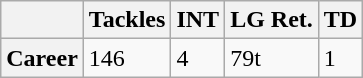<table class="wikitable">
<tr>
<th></th>
<th>Tackles</th>
<th>INT</th>
<th>LG Ret.</th>
<th>TD</th>
</tr>
<tr>
<th>Career</th>
<td>146</td>
<td>4</td>
<td>79t</td>
<td>1</td>
</tr>
</table>
